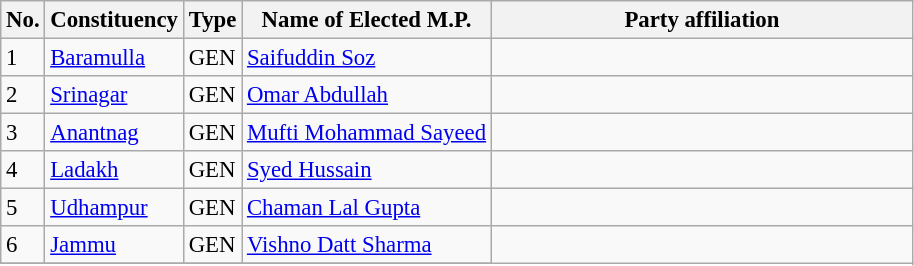<table class="wikitable" style="font-size:95%;">
<tr>
<th>No.</th>
<th>Constituency</th>
<th>Type</th>
<th>Name of Elected M.P.</th>
<th colspan="2" style="width:18em">Party affiliation</th>
</tr>
<tr>
<td>1</td>
<td><a href='#'>Baramulla</a></td>
<td>GEN</td>
<td><a href='#'>Saifuddin Soz</a></td>
<td></td>
</tr>
<tr>
<td>2</td>
<td><a href='#'>Srinagar</a></td>
<td>GEN</td>
<td><a href='#'>Omar Abdullah</a></td>
</tr>
<tr>
<td>3</td>
<td><a href='#'>Anantnag</a></td>
<td>GEN</td>
<td><a href='#'>Mufti Mohammad Sayeed</a></td>
<td></td>
</tr>
<tr>
<td>4</td>
<td><a href='#'>Ladakh</a></td>
<td>GEN</td>
<td><a href='#'>Syed Hussain</a></td>
<td></td>
</tr>
<tr>
<td>5</td>
<td><a href='#'>Udhampur</a></td>
<td>GEN</td>
<td><a href='#'>Chaman Lal Gupta</a></td>
<td></td>
</tr>
<tr>
<td>6</td>
<td><a href='#'>Jammu</a></td>
<td>GEN</td>
<td><a href='#'>Vishno Datt Sharma</a></td>
</tr>
<tr>
</tr>
</table>
